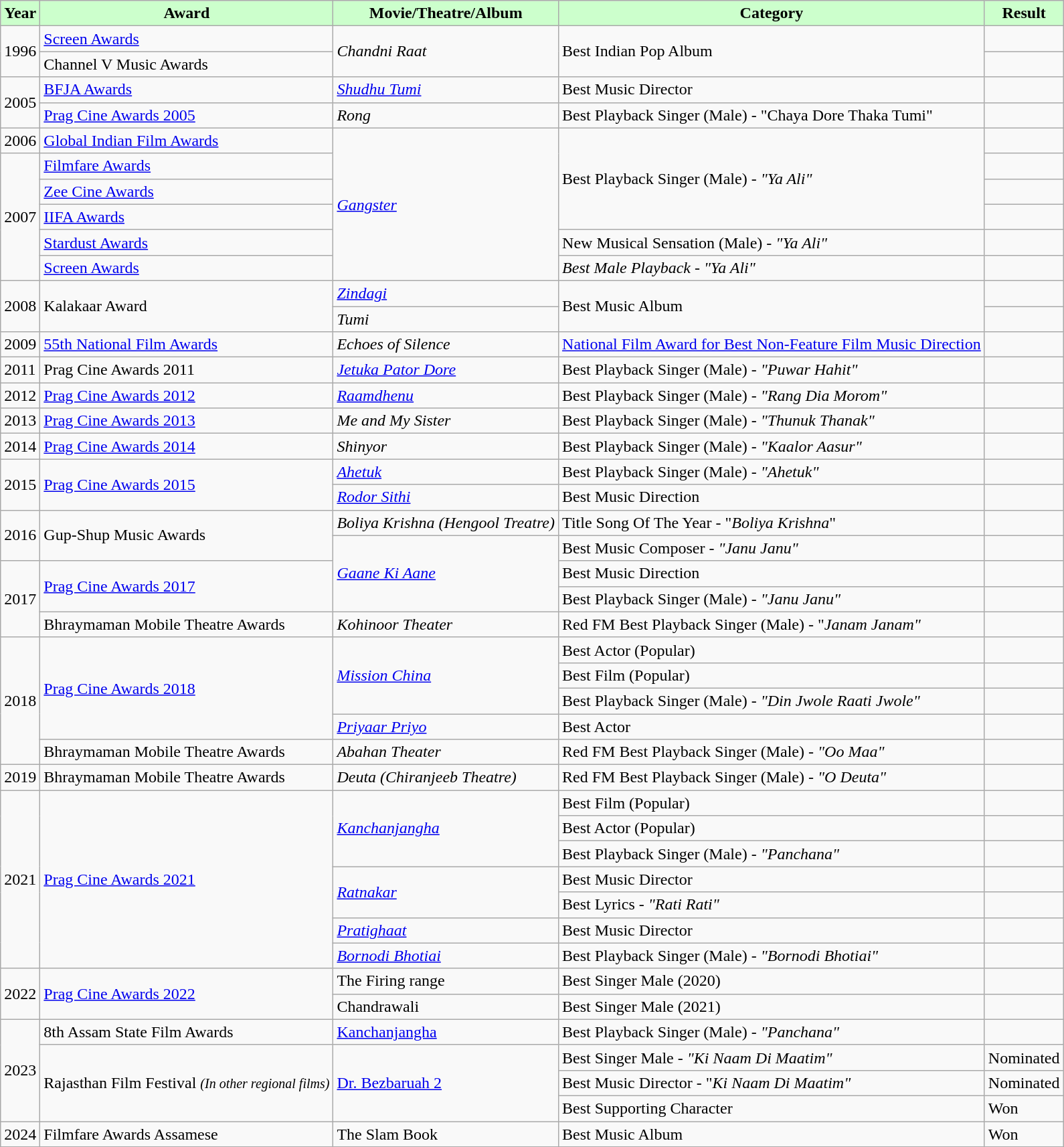<table class="wikitable">
<tr style="background:#cfc; text-align:center;">
<td><strong>Year</strong></td>
<td><strong>Award</strong></td>
<td><strong>Movie/Theatre/Album</strong></td>
<td><strong>Category</strong></td>
<td><strong>Result</strong></td>
</tr>
<tr>
<td rowspan="2">1996</td>
<td><a href='#'>Screen Awards</a></td>
<td rowspan="2"><em>Chandni Raat</em></td>
<td rowspan="2">Best Indian Pop Album</td>
<td></td>
</tr>
<tr>
<td>Channel V Music Awards</td>
<td></td>
</tr>
<tr>
<td rowspan="2">2005</td>
<td><a href='#'>BFJA Awards</a></td>
<td><em><a href='#'>Shudhu Tumi</a></em></td>
<td>Best Music Director</td>
<td></td>
</tr>
<tr>
<td><a href='#'>Prag Cine Awards 2005</a></td>
<td><em>Rong</em></td>
<td>Best Playback Singer (Male) - "Chaya Dore Thaka Tumi"</td>
<td></td>
</tr>
<tr>
<td>2006</td>
<td><a href='#'>Global Indian Film Awards</a></td>
<td rowspan="6"><em><a href='#'>Gangster</a></em></td>
<td rowspan="4">Best Playback Singer (Male) - <em>"Ya Ali"</em></td>
<td></td>
</tr>
<tr>
<td rowspan="5">2007</td>
<td><a href='#'>Filmfare Awards</a></td>
<td></td>
</tr>
<tr>
<td><a href='#'>Zee Cine Awards</a></td>
<td></td>
</tr>
<tr>
<td><a href='#'>IIFA Awards</a></td>
<td></td>
</tr>
<tr>
<td><a href='#'>Stardust Awards</a></td>
<td>New Musical Sensation (Male) - <em>"Ya Ali"</em></td>
<td></td>
</tr>
<tr>
<td><a href='#'>Screen Awards</a></td>
<td><em>Best Male Playback - "Ya Ali"</em></td>
<td></td>
</tr>
<tr>
<td rowspan="2">2008</td>
<td rowspan="2">Kalakaar Award</td>
<td><em><a href='#'>Zindagi</a></em></td>
<td rowspan="2">Best Music Album</td>
<td></td>
</tr>
<tr>
<td><em>Tumi</em></td>
<td></td>
</tr>
<tr>
<td>2009</td>
<td><a href='#'>55th National Film Awards</a></td>
<td><em>Echoes of Silence</em></td>
<td><a href='#'>National Film Award for Best Non-Feature Film Music Direction</a></td>
<td></td>
</tr>
<tr>
<td>2011</td>
<td>Prag Cine Awards 2011</td>
<td><em><a href='#'>Jetuka Pator Dore</a></em></td>
<td>Best Playback Singer (Male) - <em>"Puwar Hahit"</em></td>
<td></td>
</tr>
<tr>
<td>2012</td>
<td><a href='#'>Prag Cine Awards 2012</a></td>
<td><em><a href='#'>Raamdhenu</a></em></td>
<td>Best Playback Singer (Male) - <em>"Rang Dia Morom"</em></td>
<td></td>
</tr>
<tr>
<td>2013</td>
<td><a href='#'>Prag Cine Awards 2013</a></td>
<td><em>Me and My Sister</em></td>
<td>Best Playback Singer (Male) - <em>"Thunuk Thanak"</em></td>
<td></td>
</tr>
<tr>
<td>2014</td>
<td><a href='#'>Prag Cine Awards 2014</a></td>
<td><em>Shinyor</em></td>
<td>Best Playback Singer (Male) - <em>"Kaalor Aasur"</em></td>
<td></td>
</tr>
<tr>
<td rowspan="2">2015</td>
<td rowspan="2"><a href='#'>Prag Cine Awards 2015</a></td>
<td><em><a href='#'>Ahetuk</a></em></td>
<td>Best Playback Singer (Male) - <em>"Ahetuk"</em></td>
<td></td>
</tr>
<tr>
<td><em><a href='#'>Rodor Sithi</a></em></td>
<td>Best Music Direction</td>
<td></td>
</tr>
<tr>
<td rowspan="2">2016</td>
<td rowspan="2">Gup-Shup Music Awards</td>
<td><em>Boliya Krishna (Hengool Treatre)</em></td>
<td>Title Song Of The Year -  "<em>Boliya Krishna</em>"</td>
<td></td>
</tr>
<tr>
<td rowspan="3"><em><a href='#'>Gaane Ki Aane</a></em></td>
<td>Best Music Composer - <em>"Janu Janu"</em></td>
<td></td>
</tr>
<tr>
<td rowspan="3">2017</td>
<td rowspan="2"><a href='#'>Prag Cine Awards 2017</a></td>
<td>Best Music Direction</td>
<td></td>
</tr>
<tr>
<td>Best Playback Singer (Male) - <em>"Janu Janu"</em></td>
<td></td>
</tr>
<tr>
<td>Bhraymaman Mobile Theatre Awards</td>
<td><em>Kohinoor Theater</em></td>
<td>Red FM Best Playback Singer (Male) - "<em>Janam Janam"</em></td>
<td></td>
</tr>
<tr>
<td rowspan="5">2018</td>
<td rowspan="4"><a href='#'>Prag Cine Awards 2018</a></td>
<td rowspan="3"><em><a href='#'>Mission China</a></em></td>
<td>Best Actor (Popular)</td>
<td></td>
</tr>
<tr>
<td>Best Film (Popular)</td>
<td></td>
</tr>
<tr>
<td>Best Playback Singer (Male) - <em>"Din Jwole Raati Jwole"</em></td>
<td></td>
</tr>
<tr>
<td><em><a href='#'>Priyaar Priyo</a></em></td>
<td>Best Actor</td>
<td></td>
</tr>
<tr>
<td>Bhraymaman Mobile Theatre Awards</td>
<td><em>Abahan Theater</em></td>
<td>Red FM Best Playback Singer (Male) - <em>"Oo Maa"</em></td>
<td></td>
</tr>
<tr>
<td>2019</td>
<td>Bhraymaman Mobile Theatre Awards</td>
<td><em>Deuta (Chiranjeeb Theatre)</em></td>
<td>Red FM Best Playback Singer (Male) - <em>"O Deuta"</em></td>
<td></td>
</tr>
<tr>
<td rowspan="7">2021</td>
<td rowspan="7"><a href='#'>Prag Cine Awards 2021</a></td>
<td rowspan="3"><em><a href='#'>Kanchanjangha</a></em></td>
<td>Best Film (Popular)</td>
<td></td>
</tr>
<tr>
<td>Best Actor (Popular)</td>
<td></td>
</tr>
<tr>
<td>Best Playback Singer (Male) - <em>"Panchana"</em></td>
<td></td>
</tr>
<tr>
<td rowspan="2"><a href='#'><em>Ratnakar</em></a></td>
<td>Best Music Director</td>
<td></td>
</tr>
<tr>
<td>Best Lyrics - <em>"Rati Rati"</em></td>
<td></td>
</tr>
<tr>
<td><em><a href='#'>Pratighaat</a></em></td>
<td>Best Music Director</td>
<td></td>
</tr>
<tr>
<td><em><a href='#'>Bornodi Bhotiai</a></em></td>
<td>Best Playback Singer (Male) - <em>"Bornodi Bhotiai"</em></td>
<td></td>
</tr>
<tr>
<td rowspan="2">2022</td>
<td rowspan="2"><a href='#'>Prag Cine Awards 2022</a></td>
<td>The Firing range</td>
<td>Best Singer Male (2020)</td>
<td></td>
</tr>
<tr>
<td>Chandrawali</td>
<td>Best Singer Male (2021)</td>
<td></td>
</tr>
<tr>
<td rowspan="4">2023</td>
<td>8th Assam State Film Awards</td>
<td><a href='#'>Kanchanjangha</a></td>
<td>Best Playback Singer (Male) - <em>"Panchana"</em></td>
<td></td>
</tr>
<tr>
<td rowspan="3">Rajasthan Film Festival <em><small>(In other regional films)</small></em></td>
<td rowspan="3"><a href='#'>Dr. Bezbaruah 2</a></td>
<td>Best Singer Male - <em>"Ki Naam Di Maatim"</em></td>
<td>Nominated</td>
</tr>
<tr>
<td>Best Music Director - "<em>Ki Naam Di Maatim"</em></td>
<td>Nominated</td>
</tr>
<tr>
<td>Best Supporting Character</td>
<td>Won</td>
</tr>
<tr>
<td>2024</td>
<td>Filmfare Awards Assamese</td>
<td>The Slam Book</td>
<td>Best Music Album</td>
<td>Won</td>
</tr>
<tr>
</tr>
</table>
